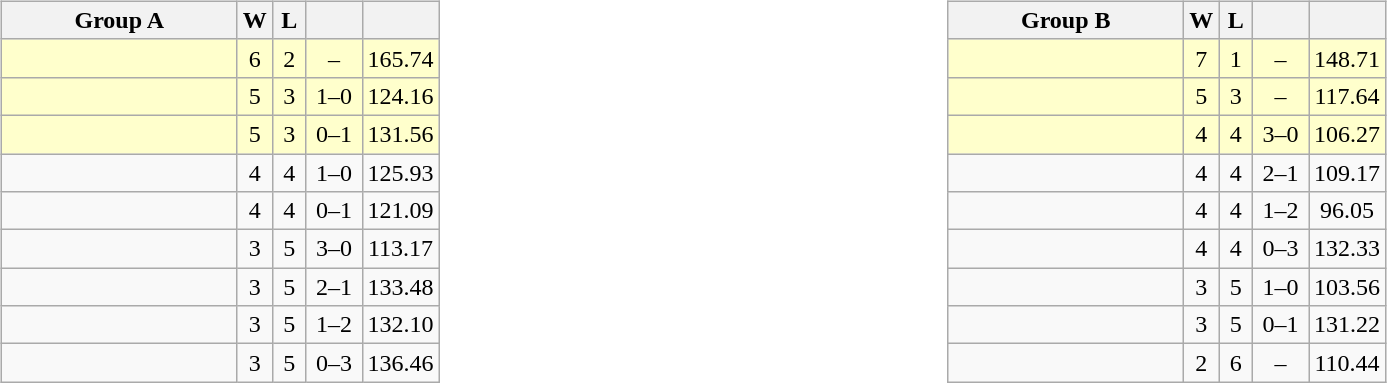<table>
<tr>
<td valign=top width=10%><br><table class="wikitable" style="text-align: center">
<tr>
<th width=150>Group A</th>
<th width=15>W</th>
<th width=15>L</th>
<th width=30></th>
<th width=15></th>
</tr>
<tr bgcolor=#ffffcc>
<td style="text-align:left;"></td>
<td>6</td>
<td>2</td>
<td>–</td>
<td>165.74</td>
</tr>
<tr bgcolor=#ffffcc>
<td style="text-align:left;"></td>
<td>5</td>
<td>3</td>
<td>1–0</td>
<td>124.16</td>
</tr>
<tr bgcolor=#ffffcc>
<td style="text-align:left;"></td>
<td>5</td>
<td>3</td>
<td>0–1</td>
<td>131.56</td>
</tr>
<tr>
<td style="text-align:left;"></td>
<td>4</td>
<td>4</td>
<td>1–0</td>
<td>125.93</td>
</tr>
<tr>
<td style="text-align:left;"></td>
<td>4</td>
<td>4</td>
<td>0–1</td>
<td>121.09</td>
</tr>
<tr>
<td style="text-align:left;"></td>
<td>3</td>
<td>5</td>
<td>3–0</td>
<td>113.17</td>
</tr>
<tr>
<td style="text-align:left;"></td>
<td>3</td>
<td>5</td>
<td>2–1</td>
<td>133.48</td>
</tr>
<tr>
<td style="text-align:left;"></td>
<td>3</td>
<td>5</td>
<td>1–2</td>
<td>132.10</td>
</tr>
<tr>
<td style="text-align:left;"></td>
<td>3</td>
<td>5</td>
<td>0–3</td>
<td>136.46</td>
</tr>
</table>
</td>
<td valign=top width=10%><br><table class="wikitable" style="text-align: center">
<tr>
<th width=150>Group B</th>
<th width=15>W</th>
<th width=15>L</th>
<th width=30></th>
<th width=15></th>
</tr>
<tr bgcolor=#ffffcc>
<td style="text-align:left;"></td>
<td>7</td>
<td>1</td>
<td>–</td>
<td>148.71</td>
</tr>
<tr bgcolor=#ffffcc>
<td style="text-align:left;"></td>
<td>5</td>
<td>3</td>
<td>–</td>
<td>117.64</td>
</tr>
<tr bgcolor=#ffffcc>
<td style="text-align:left;"></td>
<td>4</td>
<td>4</td>
<td>3–0</td>
<td>106.27</td>
</tr>
<tr>
<td style="text-align:left;"></td>
<td>4</td>
<td>4</td>
<td>2–1</td>
<td>109.17</td>
</tr>
<tr>
<td style="text-align:left;"></td>
<td>4</td>
<td>4</td>
<td>1–2</td>
<td>96.05</td>
</tr>
<tr>
<td style="text-align:left;"></td>
<td>4</td>
<td>4</td>
<td>0–3</td>
<td>132.33</td>
</tr>
<tr>
<td style="text-align:left;"></td>
<td>3</td>
<td>5</td>
<td>1–0</td>
<td>103.56</td>
</tr>
<tr>
<td style="text-align:left;"></td>
<td>3</td>
<td>5</td>
<td>0–1</td>
<td>131.22</td>
</tr>
<tr>
<td style="text-align:left;"></td>
<td>2</td>
<td>6</td>
<td>–</td>
<td>110.44</td>
</tr>
</table>
</td>
</tr>
</table>
